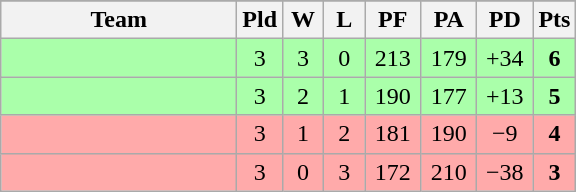<table class=wikitable>
<tr align=center>
</tr>
<tr>
<th width=150>Team</th>
<th width=20>Pld</th>
<th width=20>W</th>
<th width=20>L</th>
<th width=30>PF</th>
<th width=30>PA</th>
<th width=30>PD</th>
<th width=20>Pts</th>
</tr>
<tr align=center bgcolor=#aaffaa>
<td align=left></td>
<td>3</td>
<td>3</td>
<td>0</td>
<td>213</td>
<td>179</td>
<td>+34</td>
<td><strong>6</strong></td>
</tr>
<tr align=center bgcolor=#aaffaa>
<td align=left></td>
<td>3</td>
<td>2</td>
<td>1</td>
<td>190</td>
<td>177</td>
<td>+13</td>
<td><strong>5</strong></td>
</tr>
<tr align=center bgcolor=#ffaaaa>
<td align=left></td>
<td>3</td>
<td>1</td>
<td>2</td>
<td>181</td>
<td>190</td>
<td>−9</td>
<td><strong>4</strong></td>
</tr>
<tr align=center bgcolor=#ffaaaa>
<td align=left></td>
<td>3</td>
<td>0</td>
<td>3</td>
<td>172</td>
<td>210</td>
<td>−38</td>
<td><strong>3</strong></td>
</tr>
</table>
